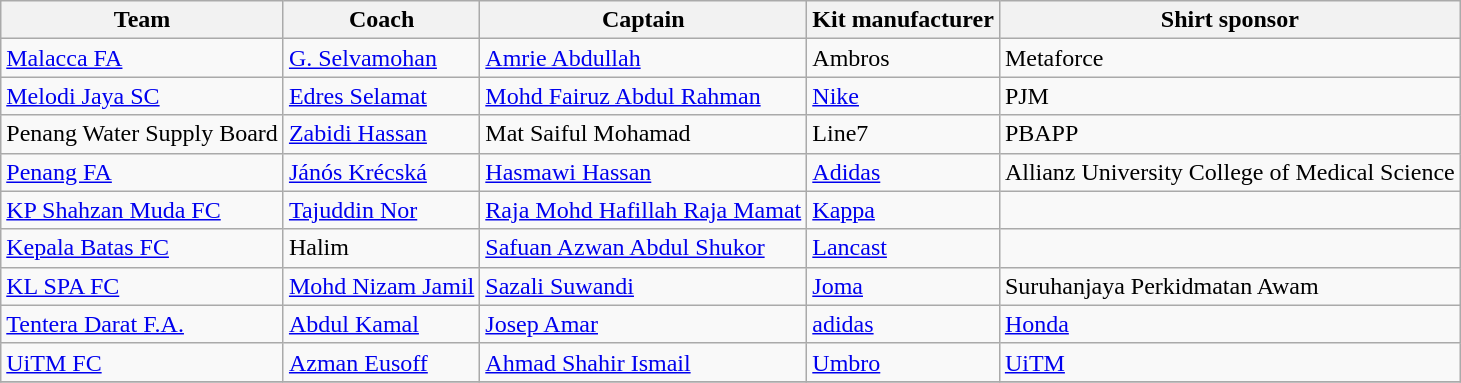<table class="wikitable sortable">
<tr>
<th>Team</th>
<th>Coach</th>
<th>Captain</th>
<th>Kit manufacturer</th>
<th>Shirt sponsor</th>
</tr>
<tr>
<td><a href='#'>Malacca FA</a></td>
<td><a href='#'>G. Selvamohan</a></td>
<td><a href='#'>Amrie Abdullah</a></td>
<td>Ambros</td>
<td>Metaforce</td>
</tr>
<tr>
<td><a href='#'>Melodi Jaya SC</a></td>
<td><a href='#'>Edres Selamat</a></td>
<td><a href='#'>Mohd Fairuz Abdul Rahman</a></td>
<td><a href='#'>Nike</a></td>
<td>PJM</td>
</tr>
<tr>
<td>Penang Water Supply Board</td>
<td><a href='#'>Zabidi Hassan</a></td>
<td>Mat Saiful Mohamad</td>
<td>Line7</td>
<td>PBAPP</td>
</tr>
<tr>
<td><a href='#'>Penang FA</a></td>
<td><a href='#'>Jánós Krécská</a></td>
<td><a href='#'>Hasmawi Hassan</a></td>
<td><a href='#'>Adidas</a></td>
<td>Allianz University College of Medical Science</td>
</tr>
<tr>
<td><a href='#'>KP Shahzan Muda FC</a></td>
<td><a href='#'>Tajuddin Nor</a></td>
<td><a href='#'>Raja Mohd Hafillah Raja Mamat</a></td>
<td><a href='#'>Kappa</a></td>
<td></td>
</tr>
<tr>
<td><a href='#'>Kepala Batas FC</a></td>
<td>Halim</td>
<td><a href='#'>Safuan Azwan Abdul Shukor</a></td>
<td><a href='#'>Lancast</a></td>
<td></td>
</tr>
<tr>
<td><a href='#'>KL SPA FC</a></td>
<td><a href='#'>Mohd Nizam Jamil</a></td>
<td><a href='#'>Sazali Suwandi</a></td>
<td><a href='#'>Joma</a></td>
<td>Suruhanjaya Perkidmatan Awam</td>
</tr>
<tr>
<td><a href='#'>Tentera Darat F.A.</a></td>
<td><a href='#'>Abdul Kamal</a></td>
<td><a href='#'>Josep Amar</a></td>
<td><a href='#'>adidas</a></td>
<td><a href='#'>Honda</a></td>
</tr>
<tr>
<td><a href='#'>UiTM FC</a></td>
<td><a href='#'>Azman Eusoff</a></td>
<td><a href='#'>Ahmad Shahir Ismail</a></td>
<td><a href='#'>Umbro</a></td>
<td><a href='#'>UiTM</a></td>
</tr>
<tr>
</tr>
</table>
